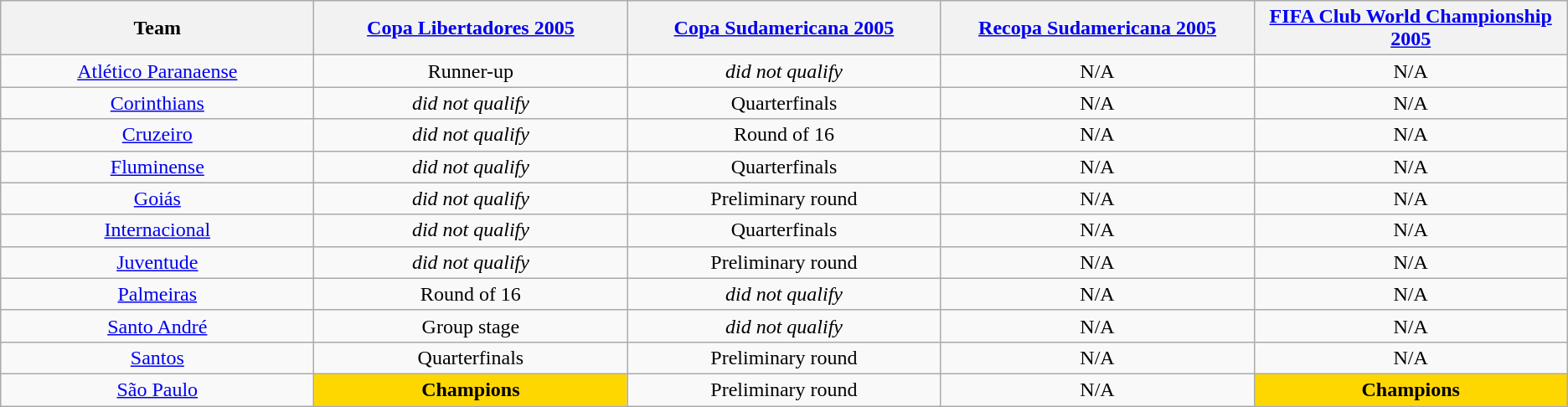<table class="wikitable">
<tr>
<th style="width:20%;">Team</th>
<th style="width:20%;"><a href='#'>Copa Libertadores 2005</a></th>
<th style="width:20%;"><a href='#'>Copa Sudamericana 2005</a></th>
<th style="width:20%;"><a href='#'>Recopa Sudamericana 2005</a></th>
<th style="width:20%;"><a href='#'>FIFA Club World Championship 2005</a></th>
</tr>
<tr style="text-align:center;">
<td><a href='#'>Atlético Paranaense</a></td>
<td>Runner-up</td>
<td><em>did not qualify</em></td>
<td>N/A</td>
<td>N/A</td>
</tr>
<tr style="text-align:center;">
<td><a href='#'>Corinthians</a></td>
<td><em>did not qualify</em></td>
<td>Quarterfinals</td>
<td>N/A</td>
<td>N/A</td>
</tr>
<tr style="text-align:center;">
<td><a href='#'>Cruzeiro</a></td>
<td><em>did not qualify</em></td>
<td>Round of 16</td>
<td>N/A</td>
<td>N/A</td>
</tr>
<tr style="text-align:center;">
<td><a href='#'>Fluminense</a></td>
<td><em>did not qualify</em></td>
<td>Quarterfinals</td>
<td>N/A</td>
<td>N/A</td>
</tr>
<tr style="text-align:center;">
<td><a href='#'>Goiás</a></td>
<td><em>did not qualify</em></td>
<td>Preliminary round</td>
<td>N/A</td>
<td>N/A</td>
</tr>
<tr style="text-align:center;">
<td><a href='#'>Internacional</a></td>
<td><em>did not qualify</em></td>
<td>Quarterfinals</td>
<td>N/A</td>
<td>N/A</td>
</tr>
<tr style="text-align:center;">
<td><a href='#'>Juventude</a></td>
<td><em>did not qualify</em></td>
<td>Preliminary round</td>
<td>N/A</td>
<td>N/A</td>
</tr>
<tr style="text-align:center;">
<td><a href='#'>Palmeiras</a></td>
<td>Round of 16</td>
<td><em>did not qualify</em></td>
<td>N/A</td>
<td>N/A</td>
</tr>
<tr style="text-align:center;">
<td><a href='#'>Santo André</a></td>
<td>Group stage</td>
<td><em>did not qualify</em></td>
<td>N/A</td>
<td>N/A</td>
</tr>
<tr style="text-align:center;">
<td><a href='#'>Santos</a></td>
<td>Quarterfinals</td>
<td>Preliminary round</td>
<td>N/A</td>
<td>N/A</td>
</tr>
<tr style="text-align:center;">
<td><a href='#'>São Paulo</a></td>
<td style="background:gold;"><strong>Champions</strong></td>
<td>Preliminary round</td>
<td>N/A</td>
<td style="background:gold;"><strong>Champions</strong></td>
</tr>
</table>
